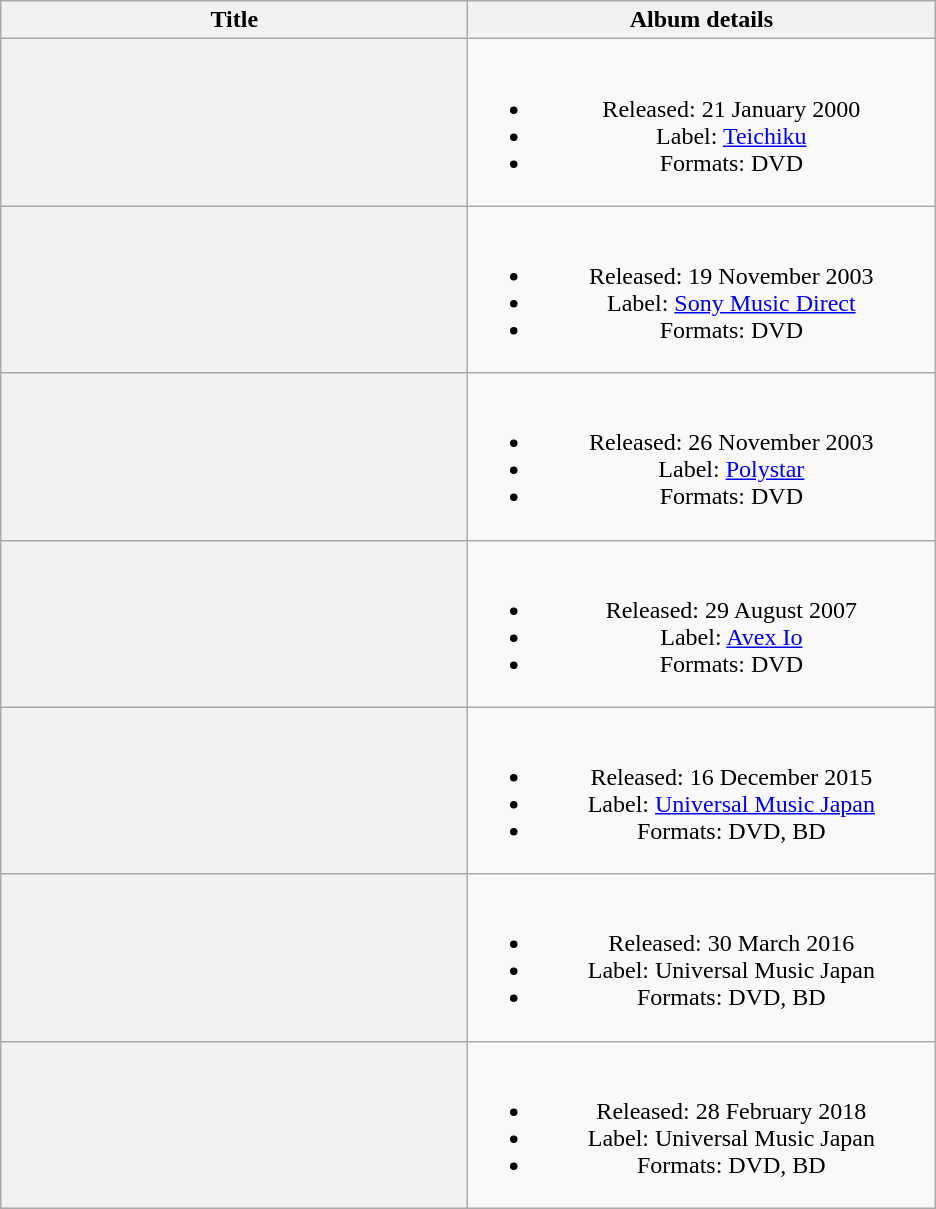<table class="wikitable plainrowheaders" style="text-align:center;">
<tr>
<th scope="col" style="width:19em;">Title</th>
<th scope="col" style="width:19em;">Album details</th>
</tr>
<tr>
<th scope="row"></th>
<td><br><ul><li>Released: 21 January 2000</li><li>Label: <a href='#'>Teichiku</a></li><li>Formats: DVD</li></ul></td>
</tr>
<tr>
<th scope="row"></th>
<td><br><ul><li>Released: 19 November 2003</li><li>Label: <a href='#'>Sony Music Direct</a></li><li>Formats: DVD</li></ul></td>
</tr>
<tr>
<th scope="row"></th>
<td><br><ul><li>Released: 26 November 2003</li><li>Label: <a href='#'>Polystar</a></li><li>Formats: DVD</li></ul></td>
</tr>
<tr>
<th scope="row"></th>
<td><br><ul><li>Released: 29 August 2007</li><li>Label: <a href='#'>Avex Io</a></li><li>Formats: DVD</li></ul></td>
</tr>
<tr>
<th scope="row"></th>
<td><br><ul><li>Released: 16 December 2015</li><li>Label: <a href='#'>Universal Music Japan</a></li><li>Formats: DVD, BD</li></ul></td>
</tr>
<tr>
<th scope="row"></th>
<td><br><ul><li>Released: 30 March 2016</li><li>Label: Universal Music Japan</li><li>Formats: DVD, BD</li></ul></td>
</tr>
<tr>
<th scope="row"></th>
<td><br><ul><li>Released: 28 February 2018</li><li>Label: Universal Music Japan</li><li>Formats: DVD, BD</li></ul></td>
</tr>
</table>
